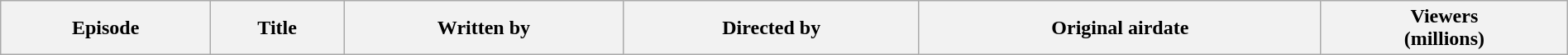<table class="wikitable plainrowheaders" style="width:100%;">
<tr>
<th>Episode</th>
<th>Title</th>
<th>Written by</th>
<th>Directed by</th>
<th>Original airdate</th>
<th>Viewers<br>(millions)<br>



</th>
</tr>
</table>
